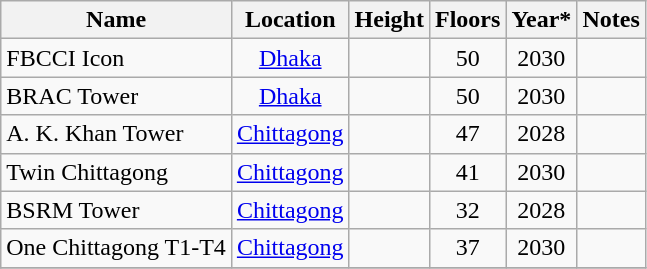<table class="wikitable sortable mw-datatable static-row-numbers" style="text-align:center">
<tr>
<th>Name</th>
<th>Location</th>
<th>Height<br></th>
<th>Floors</th>
<th>Year*<br></th>
<th class="unsortable">Notes</th>
</tr>
<tr>
<td align=left>FBCCI Icon</td>
<td><a href='#'>Dhaka</a></td>
<td></td>
<td>50</td>
<td>2030</td>
<td align=left></td>
</tr>
<tr>
<td align=left>BRAC Tower</td>
<td><a href='#'>Dhaka</a></td>
<td></td>
<td>50</td>
<td>2030</td>
<td align=left></td>
</tr>
<tr>
<td align=left>A. K. Khan Tower</td>
<td><a href='#'>Chittagong</a></td>
<td></td>
<td>47</td>
<td>2028</td>
<td align=left></td>
</tr>
<tr>
<td align=left>Twin Chittagong</td>
<td><a href='#'>Chittagong</a></td>
<td></td>
<td>41</td>
<td>2030</td>
<td align=left></td>
</tr>
<tr>
<td align=left>BSRM Tower</td>
<td><a href='#'>Chittagong</a></td>
<td></td>
<td>32</td>
<td>2028</td>
<td align=left></td>
</tr>
<tr>
<td align=left>One Chittagong T1-T4</td>
<td><a href='#'>Chittagong</a></td>
<td></td>
<td>37</td>
<td>2030</td>
<td align=left></td>
</tr>
<tr>
</tr>
</table>
